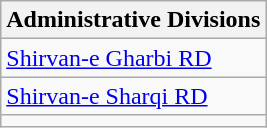<table class="wikitable">
<tr>
<th>Administrative Divisions</th>
</tr>
<tr>
<td><a href='#'>Shirvan-e Gharbi RD</a></td>
</tr>
<tr>
<td><a href='#'>Shirvan-e Sharqi RD</a></td>
</tr>
<tr>
<td colspan=1></td>
</tr>
</table>
